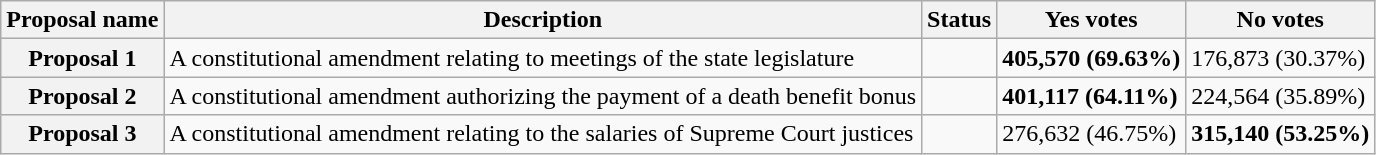<table class="wikitable sortable plainrowheaders">
<tr>
<th scope="col">Proposal name</th>
<th class="unsortable" scope="col">Description</th>
<th scope="col">Status</th>
<th scope="col">Yes votes</th>
<th scope="col">No votes</th>
</tr>
<tr>
<th scope="row">Proposal 1</th>
<td>A constitutional amendment relating to meetings of the state legislature</td>
<td></td>
<td><strong>405,570 (69.63%)</strong></td>
<td>176,873 (30.37%)</td>
</tr>
<tr>
<th scope="row">Proposal 2</th>
<td>A constitutional amendment authorizing the payment of a death benefit bonus</td>
<td></td>
<td><strong>401,117 (64.11%)</strong></td>
<td>224,564 (35.89%)</td>
</tr>
<tr>
<th scope="row">Proposal 3</th>
<td>A constitutional amendment relating to the salaries of Supreme Court justices</td>
<td></td>
<td>276,632 (46.75%)</td>
<td><strong>315,140 (53.25%)</strong></td>
</tr>
</table>
